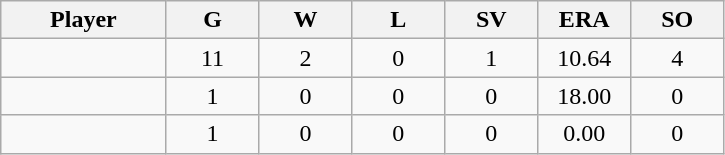<table class="wikitable sortable">
<tr>
<th bgcolor="#DDDDFF" width="16%">Player</th>
<th bgcolor="#DDDDFF" width="9%">G</th>
<th bgcolor="#DDDDFF" width="9%">W</th>
<th bgcolor="#DDDDFF" width="9%">L</th>
<th bgcolor="#DDDDFF" width="9%">SV</th>
<th bgcolor="#DDDDFF" width="9%">ERA</th>
<th bgcolor="#DDDDFF" width="9%">SO</th>
</tr>
<tr align="center">
<td></td>
<td>11</td>
<td>2</td>
<td>0</td>
<td>1</td>
<td>10.64</td>
<td>4</td>
</tr>
<tr align="center">
<td></td>
<td>1</td>
<td>0</td>
<td>0</td>
<td>0</td>
<td>18.00</td>
<td>0</td>
</tr>
<tr align="center">
<td></td>
<td>1</td>
<td>0</td>
<td>0</td>
<td>0</td>
<td>0.00</td>
<td>0</td>
</tr>
</table>
